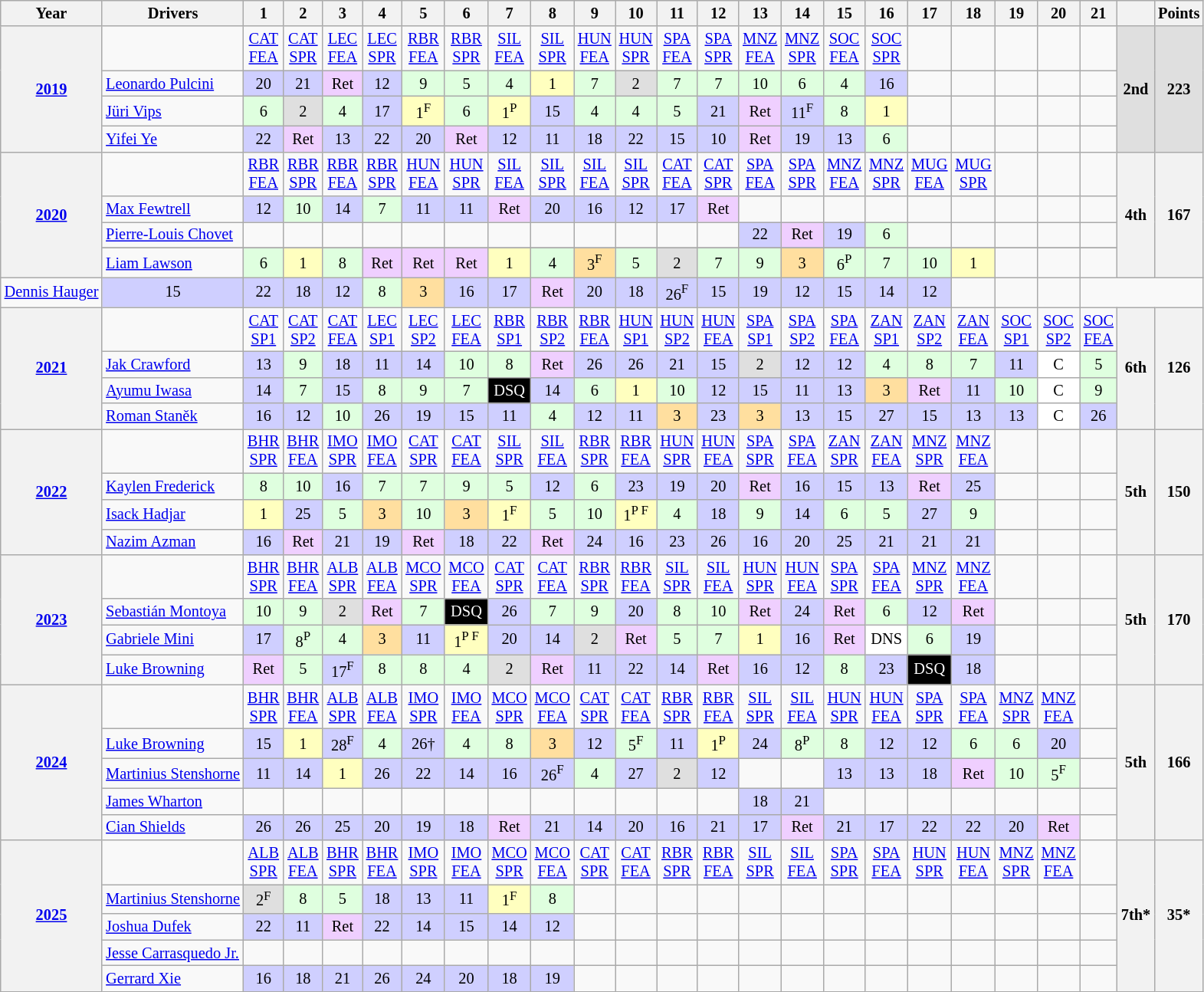<table class="wikitable" style="text-align:center; font-size:85%;">
<tr>
<th>Year</th>
<th>Drivers</th>
<th>1</th>
<th>2</th>
<th>3</th>
<th>4</th>
<th>5</th>
<th>6</th>
<th>7</th>
<th>8</th>
<th>9</th>
<th>10</th>
<th>11</th>
<th>12</th>
<th>13</th>
<th>14</th>
<th>15</th>
<th>16</th>
<th>17</th>
<th>18</th>
<th>19</th>
<th>20</th>
<th>21</th>
<th></th>
<th>Points</th>
</tr>
<tr>
<th rowspan=4><a href='#'>2019</a></th>
<td></td>
<td><a href='#'>CAT<br>FEA</a></td>
<td><a href='#'>CAT<br>SPR</a></td>
<td><a href='#'>LEC<br>FEA</a></td>
<td><a href='#'>LEC<br>SPR</a></td>
<td><a href='#'>RBR<br>FEA</a></td>
<td><a href='#'>RBR<br>SPR</a></td>
<td><a href='#'>SIL<br>FEA</a></td>
<td><a href='#'>SIL<br>SPR</a></td>
<td><a href='#'>HUN<br>FEA</a></td>
<td><a href='#'>HUN<br>SPR</a></td>
<td><a href='#'>SPA<br>FEA</a></td>
<td><a href='#'>SPA<br>SPR</a></td>
<td><a href='#'>MNZ<br>FEA</a></td>
<td><a href='#'>MNZ<br>SPR</a></td>
<td><a href='#'>SOC<br>FEA</a></td>
<td><a href='#'>SOC<br>SPR</a></td>
<td></td>
<td></td>
<td></td>
<td></td>
<td></td>
<th rowspan=4 style="background:#DFDFDF;">2nd</th>
<th rowspan=4 style="background:#DFDFDF;">223</th>
</tr>
<tr>
<td align=left> <a href='#'>Leonardo Pulcini</a></td>
<td style="background:#CFCFFF;">20</td>
<td style="background:#CFCFFF;">21</td>
<td style="background:#EFCFFF;">Ret</td>
<td style="background:#CFCFFF;">12</td>
<td style="background:#DFFFDF;">9</td>
<td style="background:#DFFFDF;">5</td>
<td style="background:#DFFFDF;">4</td>
<td style="background:#FFFFBF;">1</td>
<td style="background:#DFFFDF;">7</td>
<td style="background:#DFDFDF;">2</td>
<td style="background:#DFFFDF;">7</td>
<td style="background:#DFFFDF;">7</td>
<td style="background:#DFFFDF;">10</td>
<td style="background:#DFFFDF;">6</td>
<td style="background:#DFFFDF;">4</td>
<td style="background:#CFCFFF;">16</td>
<td></td>
<td></td>
<td></td>
<td></td>
<td></td>
</tr>
<tr>
<td align="left"> <a href='#'>Jüri Vips</a></td>
<td style="background:#DFFFDF;">6</td>
<td style="background:#DFDFDF;">2</td>
<td style="background:#DFFFDF;">4</td>
<td style="background:#CFCFFF;">17</td>
<td style="background:#FFFFBF;">1<span><sup>F</sup></span></td>
<td style="background:#DFFFDF;">6</td>
<td style="background:#FFFFBF;">1<span><sup>P</sup></span></td>
<td style="background:#CFCFFF;">15</td>
<td style="background:#DFFFDF;">4</td>
<td style="background:#DFFFDF;">4</td>
<td style="background:#DFFFDF;">5</td>
<td style="background:#CFCFFF;">21</td>
<td style="background:#EFCFFF;">Ret</td>
<td style="background:#CFCFFF;">11<span><sup>F</sup></span></td>
<td style="background:#DFFFDF;">8</td>
<td style="background:#FFFFBF;">1</td>
<td></td>
<td></td>
<td></td>
<td></td>
<td></td>
</tr>
<tr>
<td align=left> <a href='#'>Yifei Ye</a></td>
<td style="background:#CFCFFF;">22</td>
<td style="background:#EFCFFF;">Ret</td>
<td style="background:#CFCFFF;">13</td>
<td style="background:#CFCFFF;">22</td>
<td style="background:#CFCFFF;">20</td>
<td style="background:#EFCFFF;">Ret</td>
<td style="background:#CFCFFF;">12</td>
<td style="background:#CFCFFF;">11</td>
<td style="background:#CFCFFF;">18</td>
<td style="background:#CFCFFF;">22</td>
<td style="background:#CFCFFF;">15</td>
<td style="background:#CFCFFF;">10</td>
<td style="background:#EFCFFF;">Ret</td>
<td style="background:#CFCFFF;">19</td>
<td style="background:#CFCFFF;">13</td>
<td style="background:#DFFFDF;">6</td>
<td></td>
<td></td>
<td></td>
<td></td>
<td></td>
</tr>
<tr>
<th rowspan=5><a href='#'>2020</a></th>
<td></td>
<td><a href='#'>RBR<br>FEA</a></td>
<td><a href='#'>RBR<br>SPR</a></td>
<td><a href='#'>RBR<br>FEA</a></td>
<td><a href='#'>RBR<br>SPR</a></td>
<td><a href='#'>HUN<br>FEA</a></td>
<td><a href='#'>HUN<br>SPR</a></td>
<td><a href='#'>SIL<br>FEA</a></td>
<td><a href='#'>SIL<br>SPR</a></td>
<td><a href='#'>SIL<br>FEA</a></td>
<td><a href='#'>SIL<br>SPR</a></td>
<td><a href='#'>CAT<br>FEA</a></td>
<td><a href='#'>CAT<br>SPR</a></td>
<td><a href='#'>SPA<br>FEA</a></td>
<td><a href='#'>SPA<br>SPR</a></td>
<td><a href='#'>MNZ<br>FEA</a></td>
<td><a href='#'>MNZ<br>SPR</a></td>
<td><a href='#'>MUG<br>FEA</a></td>
<td><a href='#'>MUG<br>SPR</a></td>
<td></td>
<td></td>
<td></td>
<th rowspan=5>4th</th>
<th rowspan=5>167</th>
</tr>
<tr>
<td align=left> <a href='#'>Max Fewtrell</a></td>
<td style="background:#CFCFFF;">12</td>
<td style="background:#DFFFDF;">10</td>
<td style="background:#CFCFFF;">14</td>
<td style="background:#DFFFDF;">7</td>
<td style="background:#CFCFFF;">11</td>
<td style="background:#CFCFFF;">11</td>
<td style="background:#EFCFFF;">Ret</td>
<td style="background:#CFCFFF;">20</td>
<td style="background:#CFCFFF;">16</td>
<td style="background:#CFCFFF;">12</td>
<td style="background:#CFCFFF;">17</td>
<td style="background:#EFCFFF;">Ret</td>
<td></td>
<td></td>
<td></td>
<td></td>
<td></td>
<td></td>
<td></td>
<td></td>
<td></td>
</tr>
<tr>
<td align=left> <a href='#'>Pierre-Louis Chovet</a></td>
<td></td>
<td></td>
<td></td>
<td></td>
<td></td>
<td></td>
<td></td>
<td></td>
<td></td>
<td></td>
<td></td>
<td></td>
<td style="background:#CFCFFF;">22</td>
<td style="background:#EFCFFF;">Ret</td>
<td style="background:#CFCFFF;">19</td>
<td style="background:#DFFFDF;">6</td>
<td></td>
<td></td>
<td></td>
<td></td>
<td></td>
</tr>
<tr>
</tr>
<tr>
<td align="left"> <a href='#'>Liam Lawson</a></td>
<td style="background:#DFFFDF;">6</td>
<td style="background:#FFFFBF;">1</td>
<td style="background:#DFFFDF;">8</td>
<td style="background:#EFCFFF;">Ret</td>
<td style="background:#EFCFFF;">Ret</td>
<td style="background:#EFCFFF;">Ret</td>
<td style="background:#FFFFBF;">1</td>
<td style="background:#DFFFDF;">4</td>
<td style="background:#FFDF9F;">3<span><sup>F</sup></span></td>
<td style="background:#DFFFDF;">5</td>
<td style="background:#DFDFDF;">2</td>
<td style="background:#DFFFDF;">7</td>
<td style="background:#DFFFDF;">9</td>
<td style="background:#FFDF9F;">3</td>
<td style="background:#DFFFDF;">6<span><sup>P</sup></span></td>
<td style="background:#DFFFDF;">7</td>
<td style="background:#DFFFDF;">10</td>
<td style="background:#FFFFBF;">1</td>
<td></td>
<td></td>
<td></td>
</tr>
<tr>
<td align="left"> <a href='#'>Dennis Hauger</a></td>
<td style="background:#CFCFFF;">15</td>
<td style="background:#CFCFFF;">22</td>
<td style="background:#CFCFFF;">18</td>
<td style="background:#CFCFFF;">12</td>
<td style="background:#DFFFDF;">8</td>
<td style="background:#FFDF9F;">3</td>
<td style="background:#CFCFFF;">16</td>
<td style="background:#CFCFFF;">17</td>
<td style="background:#EFCFFF;">Ret</td>
<td style="background:#CFCFFF;">20</td>
<td style="background:#CFCFFF;">18</td>
<td style="background:#CFCFFF;">26<span><sup>F</sup></span></td>
<td style="background:#CFCFFF;">15</td>
<td style="background:#CFCFFF;">19</td>
<td style="background:#CFCFFF;">12</td>
<td style="background:#CFCFFF;">15</td>
<td style="background:#CFCFFF;">14</td>
<td style="background:#CFCFFF;">12</td>
<td></td>
<td></td>
<td></td>
</tr>
<tr>
<th rowspan="4"><a href='#'>2021</a></th>
<td></td>
<td><a href='#'>CAT<br>SP1</a></td>
<td><a href='#'>CAT<br>SP2</a></td>
<td><a href='#'>CAT<br>FEA</a></td>
<td><a href='#'>LEC<br>SP1</a></td>
<td><a href='#'>LEC<br>SP2</a></td>
<td><a href='#'>LEC<br>FEA</a></td>
<td><a href='#'>RBR<br>SP1</a></td>
<td><a href='#'>RBR<br>SP2</a></td>
<td><a href='#'>RBR<br>FEA</a></td>
<td><a href='#'>HUN<br>SP1</a></td>
<td><a href='#'>HUN<br>SP2</a></td>
<td><a href='#'>HUN<br>FEA</a></td>
<td><a href='#'>SPA<br>SP1</a></td>
<td><a href='#'>SPA<br>SP2</a></td>
<td><a href='#'>SPA<br>FEA</a></td>
<td><a href='#'>ZAN<br>SP1</a></td>
<td><a href='#'>ZAN<br>SP2</a></td>
<td><a href='#'>ZAN<br>FEA</a></td>
<td><a href='#'>SOC<br>SP1</a></td>
<td><a href='#'>SOC<br>SP2</a></td>
<td><a href='#'>SOC<br>FEA</a></td>
<th rowspan="4">6th</th>
<th rowspan="4">126</th>
</tr>
<tr>
<td align=left> <a href='#'>Jak Crawford</a></td>
<td style="background:#cfcfff;">13</td>
<td style="background:#dfffdf;">9</td>
<td style="background:#cfcfff;">18</td>
<td style="background:#cfcfff;">11</td>
<td style="background:#cfcfff;">14</td>
<td style="background:#dfffdf;">10</td>
<td style="background:#dfffdf;">8</td>
<td style="background:#efcfff;">Ret</td>
<td style="background:#cfcfff;">26</td>
<td style="background:#cfcfff;">26</td>
<td style="background:#cfcfff;">21</td>
<td style="background:#cfcfff;">15</td>
<td style="background:#DFDFDF;">2</td>
<td style="background:#cfcfff;">12</td>
<td style="background:#cfcfff;">12</td>
<td style="background:#dfffdf;">4</td>
<td style="background:#dfffdf;">8</td>
<td style="background:#dfffdf;">7</td>
<td style="background:#cfcfff;">11</td>
<td style="background:#ffffff;">C</td>
<td style="background:#dfffdf;">5</td>
</tr>
<tr>
<td align=left> <a href='#'>Ayumu Iwasa</a></td>
<td style="background:#cfcfff;">14</td>
<td style="background:#dfffdf;">7</td>
<td style="background:#cfcfff;">15</td>
<td style="background:#dfffdf;">8</td>
<td style="background:#dfffdf;">9</td>
<td style="background:#dfffdf;">7</td>
<td style="background-color:#000000;color:white">DSQ</td>
<td style="background:#cfcfff;">14</td>
<td style="background:#dfffdf;">6</td>
<td style="background:#FFFFBF;">1</td>
<td style="background:#dfffdf;">10</td>
<td style="background:#cfcfff;">12</td>
<td style="background:#cfcfff;">15</td>
<td style="background:#cfcfff;">11</td>
<td style="background:#cfcfff;">13</td>
<td style="background:#FFDF9F;">3</td>
<td style="background:#EFCFFF;">Ret</td>
<td style="background:#cfcfff;">11</td>
<td style="background:#dfffdf;">10</td>
<td style="background:#ffffff;">C</td>
<td style="background:#dfffdf;">9</td>
</tr>
<tr>
<td align=left> <a href='#'>Roman Staněk</a></td>
<td style="background:#cfcfff;">16</td>
<td style="background:#cfcfff;">12</td>
<td style="background:#dfffdf;">10</td>
<td style="background:#cfcfff;">26</td>
<td style="background:#cfcfff;">19</td>
<td style="background:#cfcfff;">15</td>
<td style="background:#cfcfff;">11</td>
<td style="background:#dfffdf;">4</td>
<td style="background:#cfcfff;">12</td>
<td style="background:#cfcfff;">11</td>
<td style="background:#FFDF9F;">3</td>
<td style="background:#cfcfff;">23</td>
<td style="background:#FFDF9F;">3</td>
<td style="background:#cfcfff;">13</td>
<td style="background:#cfcfff;">15</td>
<td style="background:#cfcfff;">27</td>
<td style="background:#cfcfff;">15</td>
<td style="background:#cfcfff;">13</td>
<td style="background:#cfcfff;">13</td>
<td style="background:#ffffff;">C</td>
<td style="background:#cfcfff;">26</td>
</tr>
<tr>
<th rowspan=4><a href='#'>2022</a></th>
<td></td>
<td><a href='#'>BHR<br>SPR</a></td>
<td><a href='#'>BHR<br>FEA</a></td>
<td><a href='#'>IMO<br>SPR</a></td>
<td><a href='#'>IMO<br>FEA</a></td>
<td><a href='#'>CAT<br>SPR</a></td>
<td><a href='#'>CAT<br>FEA</a></td>
<td><a href='#'>SIL<br>SPR</a></td>
<td><a href='#'>SIL<br>FEA</a></td>
<td><a href='#'>RBR<br>SPR</a></td>
<td><a href='#'>RBR<br>FEA</a></td>
<td><a href='#'>HUN<br>SPR</a></td>
<td><a href='#'>HUN<br>FEA</a></td>
<td><a href='#'>SPA<br>SPR</a></td>
<td><a href='#'>SPA<br>FEA</a></td>
<td><a href='#'>ZAN<br>SPR</a></td>
<td><a href='#'>ZAN<br>FEA</a></td>
<td><a href='#'>MNZ<br>SPR</a></td>
<td><a href='#'>MNZ<br>FEA</a></td>
<td></td>
<td></td>
<td></td>
<th rowspan=4 style="background:#;">5th</th>
<th rowspan=4 style="background:#;">150</th>
</tr>
<tr>
<td align=left> <a href='#'>Kaylen Frederick</a></td>
<td style="background:#DFFFDF;">8</td>
<td style="background:#DFFFDF;">10</td>
<td style="background:#CFCFFF;">16</td>
<td style="background:#DFFFDF;">7</td>
<td style="background:#DFFFDF;">7</td>
<td style="background:#DFFFDF;">9</td>
<td style="background:#DFFFDF;">5</td>
<td style="background:#CFCFFF;">12</td>
<td style="background:#DFFFDF;">6</td>
<td style="background:#CFCFFF;">23</td>
<td style="background:#CFCFFF;">19</td>
<td style="background:#CFCFFF;">20</td>
<td style="background:#EFCFFF;">Ret</td>
<td style="background:#CFCFFF;">16</td>
<td style="background:#CFCFFF;">15</td>
<td style="background:#CFCFFF;">13</td>
<td style="background:#EFCFFF;">Ret</td>
<td style="background:#CFCFFF;">25</td>
<td></td>
<td></td>
<td></td>
</tr>
<tr>
<td align=left> <a href='#'>Isack Hadjar</a></td>
<td style="background:#FFFFBF;">1</td>
<td style="background:#CFCFFF;">25</td>
<td style="background:#DFFFDF;">5</td>
<td style="background:#FFDF9F;">3</td>
<td style="background:#DFFFDF;">10</td>
<td style="background:#FFDF9F;">3</td>
<td style="background:#FFFFBF;">1<span><sup>F</sup></span></td>
<td style="background:#DFFFDF;">5</td>
<td style="background:#DFFFDF;">10</td>
<td style="background:#FFFFBF;">1<span><sup>P F</sup></span></td>
<td style="background:#DFFFDF;">4</td>
<td style="background:#CFCFFF;">18</td>
<td style="background:#DFFFDF;">9</td>
<td style="background:#CFCFFF;">14</td>
<td style="background:#DFFFDF;">6</td>
<td style="background:#DFFFDF;">5</td>
<td style="background:#CFCFFF;">27</td>
<td style="background:#DFFFDF;">9</td>
<td></td>
<td></td>
<td></td>
</tr>
<tr>
<td align=left> <a href='#'>Nazim Azman</a></td>
<td style="background:#CFCFFF;">16</td>
<td style="background:#EFCFFF;">Ret</td>
<td style="background:#CFCFFF;">21</td>
<td style="background:#CFCFFF;">19</td>
<td style="background:#EFCFFF;">Ret</td>
<td style="background:#CFCFFF;">18</td>
<td style="background:#CFCFFF;">22</td>
<td style="background:#EFCFFF;">Ret</td>
<td style="background:#CFCFFF;">24</td>
<td style="background:#CFCFFF;">16</td>
<td style="background:#CFCFFF;">23</td>
<td style="background:#CFCFFF;">26</td>
<td style="background:#CFCFFF;">16</td>
<td style="background:#CFCFFF;">20</td>
<td style="background:#CFCFFF;">25</td>
<td style="background:#CFCFFF;">21</td>
<td style="background:#CFCFFF;">21</td>
<td style="background:#CFCFFF;">21</td>
<td></td>
<td></td>
<td></td>
</tr>
<tr>
<th rowspan=4><a href='#'>2023</a></th>
<td></td>
<td><a href='#'>BHR<br>SPR</a></td>
<td><a href='#'>BHR<br>FEA</a></td>
<td><a href='#'>ALB<br>SPR</a></td>
<td><a href='#'>ALB<br>FEA</a></td>
<td><a href='#'>MCO<br>SPR</a></td>
<td><a href='#'>MCO<br>FEA</a></td>
<td><a href='#'>CAT<br>SPR</a></td>
<td><a href='#'>CAT<br>FEA</a></td>
<td><a href='#'>RBR<br>SPR</a></td>
<td><a href='#'>RBR<br>FEA</a></td>
<td><a href='#'>SIL<br>SPR</a></td>
<td><a href='#'>SIL<br>FEA</a></td>
<td><a href='#'>HUN<br>SPR</a></td>
<td><a href='#'>HUN<br>FEA</a></td>
<td><a href='#'>SPA<br>SPR</a></td>
<td><a href='#'>SPA<br>FEA</a></td>
<td><a href='#'>MNZ<br>SPR</a></td>
<td><a href='#'>MNZ<br>FEA</a></td>
<td></td>
<td></td>
<td></td>
<th rowspan=4 style="background:#;">5th</th>
<th rowspan=4 style="background:#;">170</th>
</tr>
<tr>
<td align=left> <a href='#'>Sebastián Montoya</a></td>
<td style="background:#DFFFDF;">10</td>
<td style="background:#DFFFDF;">9</td>
<td style="background:#DFDFDF;">2</td>
<td style="background:#EFCFFF;">Ret</td>
<td style="background:#DFFFDF;">7</td>
<td style="background-color:#000000;color:white">DSQ</td>
<td style="background:#CFCFFF;">26</td>
<td style="background:#DFFFDF;">7</td>
<td style="background:#DFFFDF;">9</td>
<td style="background:#CFCFFF;">20</td>
<td style="background:#DFFFDF;">8</td>
<td style="background:#DFFFDF;">10</td>
<td style="background:#EFCFFF;">Ret</td>
<td style="background:#CFCFFF;">24</td>
<td style="background:#EFCFFF;">Ret</td>
<td style="background:#DFFFDF;">6</td>
<td style="background:#CFCFFF;">12</td>
<td style="background:#EFCFFF;">Ret</td>
<td></td>
<td></td>
<td></td>
</tr>
<tr>
<td align=left> <a href='#'>Gabriele Mini</a></td>
<td style="background:#CFCFFF;">17</td>
<td style="background:#DFFFDF;">8<span><sup>P</sup></span></td>
<td style="background:#DFFFDF;">4</td>
<td style="background:#FFDF9F;">3</td>
<td style="background:#CFCFFF;">11</td>
<td style="background:#FFFFBF;">1<span><sup>P F</sup></span></td>
<td style="background:#CFCFFF;">20</td>
<td style="background:#CFCFFF;">14</td>
<td style="background:#DFDFDF;">2</td>
<td style="background:#EFCFFF;">Ret</td>
<td style="background:#DFFFDF;">5</td>
<td style="background:#DFFFDF;">7</td>
<td style="background:#FFFFBF;">1</td>
<td style="background:#CFCFFF;">16</td>
<td style="background:#EFCFFF;">Ret</td>
<td style="background:#FFFFFF;">DNS</td>
<td style="background:#DFFFDF;">6</td>
<td style="background:#CFCFFF;">19</td>
<td></td>
<td></td>
<td></td>
</tr>
<tr>
<td align=left> <a href='#'>Luke Browning</a></td>
<td style="background:#EFCFFF;">Ret</td>
<td style="background:#DFFFDF;">5</td>
<td style="background:#CFCFFF;">17<span><sup>F</sup></span></td>
<td style="background:#DFFFDF;">8</td>
<td style="background:#DFFFDF;">8</td>
<td style="background:#DFFFDF;">4</td>
<td style="background:#DFDFDF;">2</td>
<td style="background:#EFCFFF;">Ret</td>
<td style="background:#CFCFFF;">11</td>
<td style="background:#CFCFFF;">22</td>
<td style="background:#CFCFFF;">14</td>
<td style="background:#EFCFFF;">Ret</td>
<td style="background:#CFCFFF;">16</td>
<td style="background:#CFCFFF;">12</td>
<td style="background:#DFFFDF;">8</td>
<td style="background:#CFCFFF;">23</td>
<td style="background-color:#000000;color:white">DSQ</td>
<td style="background:#CFCFFF;">18</td>
<td></td>
<td></td>
<td></td>
</tr>
<tr>
<th rowspan=5><a href='#'>2024</a></th>
<td></td>
<td><a href='#'>BHR<br>SPR</a></td>
<td><a href='#'>BHR<br>FEA</a></td>
<td><a href='#'>ALB<br>SPR</a></td>
<td><a href='#'>ALB<br>FEA</a></td>
<td><a href='#'>IMO<br>SPR</a></td>
<td><a href='#'>IMO<br>FEA</a></td>
<td><a href='#'>MCO<br>SPR</a></td>
<td><a href='#'>MCO<br>FEA</a></td>
<td><a href='#'>CAT<br>SPR</a></td>
<td><a href='#'>CAT<br>FEA</a></td>
<td><a href='#'>RBR<br>SPR</a></td>
<td><a href='#'>RBR<br>FEA</a></td>
<td><a href='#'>SIL<br>SPR</a></td>
<td><a href='#'>SIL<br>FEA</a></td>
<td><a href='#'>HUN<br>SPR</a></td>
<td><a href='#'>HUN<br>FEA</a></td>
<td><a href='#'>SPA<br>SPR</a></td>
<td><a href='#'>SPA<br>FEA</a></td>
<td><a href='#'>MNZ<br>SPR</a></td>
<td><a href='#'>MNZ<br>FEA</a></td>
<td></td>
<th rowspan=5 style="background:#;">5th</th>
<th rowspan=5 style="background:#;">166</th>
</tr>
<tr>
<td align=left> <a href='#'>Luke Browning</a></td>
<td style="background:#CFCFFF;">15</td>
<td style="background:#FFFFBF;">1</td>
<td style="background:#CFCFFF;">28<span><sup>F</sup></span></td>
<td style="background:#DFFFDF;">4</td>
<td style="background:#CFCFFF;">26†</td>
<td style="background:#DFFFDF;">4</td>
<td style="background:#DFFFDF;">8</td>
<td style="background:#FFDF9F;">3</td>
<td style="background:#CFCFFF;">12</td>
<td style="background:#DFFFDF;">5<span><sup>F</sup></span></td>
<td style="background:#CFCFFF;">11</td>
<td style="background:#FFFFBF;">1<span><sup>P</sup></span></td>
<td style="background:#CFCFFF;">24</td>
<td style="background:#DFFFDF;">8<span><sup>P</sup></span></td>
<td style="background:#DFFFDF;">8</td>
<td style="background:#CFCFFF;">12</td>
<td style="background:#CFCFFF;">12</td>
<td style="background:#DFFFDF;">6</td>
<td style="background:#DFFFDF;">6</td>
<td style="background:#CFCFFF;">20</td>
<td></td>
</tr>
<tr>
<td align=left> <a href='#'>Martinius Stenshorne</a></td>
<td style="background:#CFCFFF;">11</td>
<td style="background:#CFCFFF;">14</td>
<td style="background:#FFFFBF;">1</td>
<td style="background:#CFCFFF;">26</td>
<td style="background:#CFCFFF;">22</td>
<td style="background:#CFCFFF;">14</td>
<td style="background:#CFCFFF;">16</td>
<td style="background:#CFCFFF;">26<span><sup>F</sup></span></td>
<td style="background:#DFFFDF;">4</td>
<td style="background:#CFCFFF;">27</td>
<td style="background:#DFDFDF;">2</td>
<td style="background:#CFCFFF;">12</td>
<td style="background:#;"></td>
<td style="background:#;"></td>
<td style="background:#CFCFFF;">13</td>
<td style="background:#CFCFFF;">13</td>
<td style="background:#CFCFFF;">18</td>
<td style="background:#EFCFFF;">Ret</td>
<td style="background:#DFFFDF;">10</td>
<td style="background:#DFFFDF;">5<span><sup>F</sup></span></td>
<td></td>
</tr>
<tr>
<td align=left> <a href='#'>James Wharton</a></td>
<td style="background:#;"></td>
<td style="background:#;"></td>
<td style="background:#;"></td>
<td style="background:#;"></td>
<td style="background:#;"></td>
<td style="background:#;"></td>
<td style="background:#;"></td>
<td style="background:#;"></td>
<td style="background:#;"></td>
<td style="background:#;"></td>
<td style="background:#;"></td>
<td style="background:#;"></td>
<td style="background:#CFCFFF;">18</td>
<td style="background:#CFCFFF;">21</td>
<td style="background:#;"></td>
<td style="background:#;"></td>
<td style="background:#;"></td>
<td style="background:#;"></td>
<td style="background:#;"></td>
<td style="background:#;"></td>
<td></td>
</tr>
<tr>
<td align=left> <a href='#'>Cian Shields</a></td>
<td style="background:#CFCFFF;">26</td>
<td style="background:#CFCFFF;">26</td>
<td style="background:#CFCFFF;">25</td>
<td style="background:#CFCFFF;">20</td>
<td style="background:#CFCFFF;">19</td>
<td style="background:#CFCFFF;">18</td>
<td style="background:#EFCFFF;">Ret</td>
<td style="background:#CFCFFF;">21</td>
<td style="background:#CFCFFF;">14</td>
<td style="background:#CFCFFF;">20</td>
<td style="background:#CFCFFF;">16</td>
<td style="background:#CFCFFF;">21</td>
<td style="background:#CFCFFF;">17</td>
<td style="background:#EFCFFF;">Ret</td>
<td style="background:#CFCFFF;">21</td>
<td style="background:#CFCFFF;">17</td>
<td style="background:#CFCFFF;">22</td>
<td style="background:#CFCFFF;">22</td>
<td style="background:#CFCFFF;">20</td>
<td style="background:#EFCFFF;">Ret</td>
<td></td>
</tr>
<tr>
<th rowspan=5><a href='#'>2025</a></th>
<td></td>
<td><a href='#'>ALB<br>SPR</a></td>
<td><a href='#'>ALB<br>FEA</a></td>
<td><a href='#'>BHR<br>SPR</a></td>
<td><a href='#'>BHR<br>FEA</a></td>
<td><a href='#'>IMO<br>SPR</a></td>
<td><a href='#'>IMO<br>FEA</a></td>
<td><a href='#'>MCO<br>SPR</a></td>
<td><a href='#'>MCO<br>FEA</a></td>
<td><a href='#'>CAT<br>SPR</a></td>
<td><a href='#'>CAT<br>FEA</a></td>
<td><a href='#'>RBR<br>SPR</a></td>
<td><a href='#'>RBR<br>FEA</a></td>
<td><a href='#'>SIL<br>SPR</a></td>
<td><a href='#'>SIL<br>FEA</a></td>
<td><a href='#'>SPA<br>SPR</a></td>
<td><a href='#'>SPA<br>FEA</a></td>
<td><a href='#'>HUN<br>SPR</a></td>
<td><a href='#'>HUN<br>FEA</a></td>
<td><a href='#'>MNZ<br>SPR</a></td>
<td><a href='#'>MNZ<br>FEA</a></td>
<td></td>
<th rowspan=5 style="background:#;">7th*</th>
<th rowspan=5 style="background:#;">35*</th>
</tr>
<tr>
<td align=left> <a href='#'>Martinius Stenshorne</a></td>
<td style="background:#DFDFDF;">2<span><sup>F</sup></span></td>
<td style="background:#DFFFDF;">8</td>
<td style="background:#DFFFDF;">5</td>
<td style="background:#CFCFFF;">18</td>
<td style="background:#CFCFFF;">13</td>
<td style="background:#CFCFFF;">11</td>
<td style="background:#FFFFBF;">1<span><sup>F</sup></span></td>
<td style="background:#DFFFDF;">8</td>
<td></td>
<td></td>
<td></td>
<td></td>
<td></td>
<td></td>
<td></td>
<td></td>
<td></td>
<td></td>
<td></td>
<td></td>
<td></td>
</tr>
<tr>
<td align=left> <a href='#'>Joshua Dufek</a></td>
<td style="background:#CFCFFF;">22</td>
<td style="background:#CFCFFF;">11</td>
<td style="background:#EFCFFF;">Ret</td>
<td style="background:#CFCFFF;">22</td>
<td style="background:#CFCFFF;">14</td>
<td style="background:#CFCFFF;">15</td>
<td style="background:#CFCFFF;">14</td>
<td style="background:#CFCFFF;">12</td>
<td></td>
<td></td>
<td></td>
<td></td>
<td></td>
<td></td>
<td></td>
<td></td>
<td></td>
<td></td>
<td></td>
<td></td>
<td></td>
</tr>
<tr>
<td align=left> <a href='#'>Jesse Carrasquedo Jr.</a></td>
<td></td>
<td></td>
<td></td>
<td></td>
<td></td>
<td></td>
<td></td>
<td></td>
<td></td>
<td></td>
<td></td>
<td></td>
<td></td>
<td></td>
<td></td>
<td></td>
<td></td>
<td></td>
<td></td>
<td></td>
<td></td>
</tr>
<tr>
<td align=left> <a href='#'>Gerrard Xie</a></td>
<td style="background:#CFCFFF;">16</td>
<td style="background:#CFCFFF;">18</td>
<td style="background:#CFCFFF;">21</td>
<td style="background:#CFCFFF;">26</td>
<td style="background:#CFCFFF;">24</td>
<td style="background:#CFCFFF;">20</td>
<td style="background:#CFCFFF;">18</td>
<td style="background:#CFCFFF;">19</td>
<td></td>
<td></td>
<td></td>
<td></td>
<td></td>
<td></td>
<td></td>
<td></td>
<td></td>
<td></td>
<td></td>
<td></td>
<td></td>
</tr>
</table>
